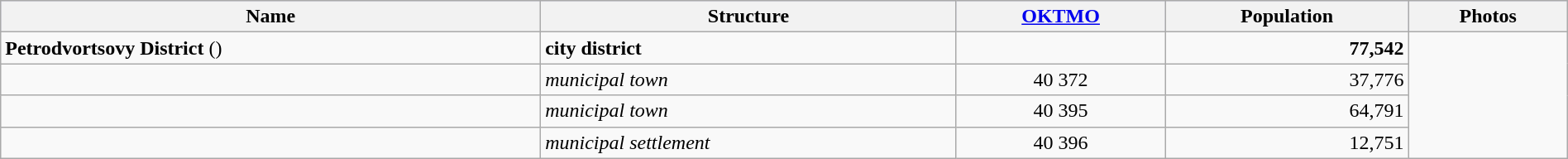<table width=100% class="wikitable">
<tr bgcolor="#CCCCFF" align="left">
<th>Name</th>
<th>Structure</th>
<th><a href='#'>OKTMO</a></th>
<th>Population</th>
<th>Photos</th>
</tr>
<tr valign="top">
<td><strong>Petrodvortsovy District</strong> ()</td>
<td align="left"><strong>city district</strong></td>
<td></td>
<td align="right"><strong>77,542</strong></td>
<td rowspan="6"></td>
</tr>
<tr>
<td><br></td>
<td align="left"><em>municipal town</em></td>
<td align="center">40 372</td>
<td align="right">37,776</td>
</tr>
<tr>
<td><br></td>
<td align="left"><em>municipal town</em></td>
<td align="center">40 395</td>
<td align="right">64,791</td>
</tr>
<tr>
<td><br></td>
<td align="left"><em>municipal settlement</em></td>
<td align="center">40 396</td>
<td align="right">12,751</td>
</tr>
</table>
